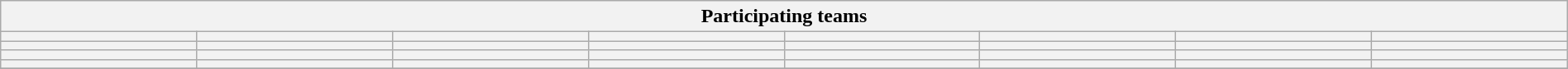<table class="wikitable" style="width:100%;">
<tr>
<th colspan=8><strong>Participating teams</strong></th>
</tr>
<tr>
<th style="width:12%;"></th>
<th style="width:12%;"></th>
<th style="width:12%;"></th>
<th style="width:12%;"></th>
<th style="width:12%;"></th>
<th style="width:12%;"></th>
<th style="width:12%;"></th>
<th style="width:12%;"></th>
</tr>
<tr>
<th style="width:12%;"></th>
<th style="width:12%;"></th>
<th style="width:12%;"></th>
<th style="width:12%;"></th>
<th style="width:12%;"></th>
<th style="width:12%;"></th>
<th style="width:12%;"></th>
<th style="width:12%;"></th>
</tr>
<tr>
<th style="width:12%;"></th>
<th style="width:12%;"></th>
<th style="width:12%;"></th>
<th style="width:12%;"></th>
<th style="width:12%;"></th>
<th style="width:12%;"></th>
<th style="width:12%;"></th>
<th style="width:12%;"></th>
</tr>
<tr>
<th style="width:12%;"></th>
<th style="width:12%;"></th>
<th style="width:12%;"></th>
<th style="width:12%;"></th>
<th style="width:12%;"></th>
<th style="width:12%;"></th>
<th style="width:12%;"></th>
<th style="width:12%;"></th>
</tr>
<tr>
</tr>
</table>
